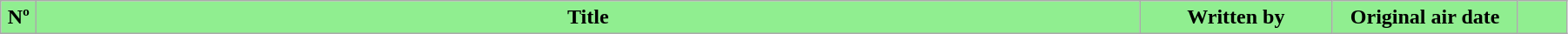<table class="wikitable" style="width:95%; background:#FFFFFF">
<tr>
<th style="background:#90EE90; width:20px">Nº</th>
<th style="background:#90EE90;">Title</th>
<th style="background:#90EE90; width:140px">Written by</th>
<th style="background:#90EE90; width:135px">Original air date</th>
<th style="background:#90EE90; width:30px"><br>











</th>
</tr>
</table>
